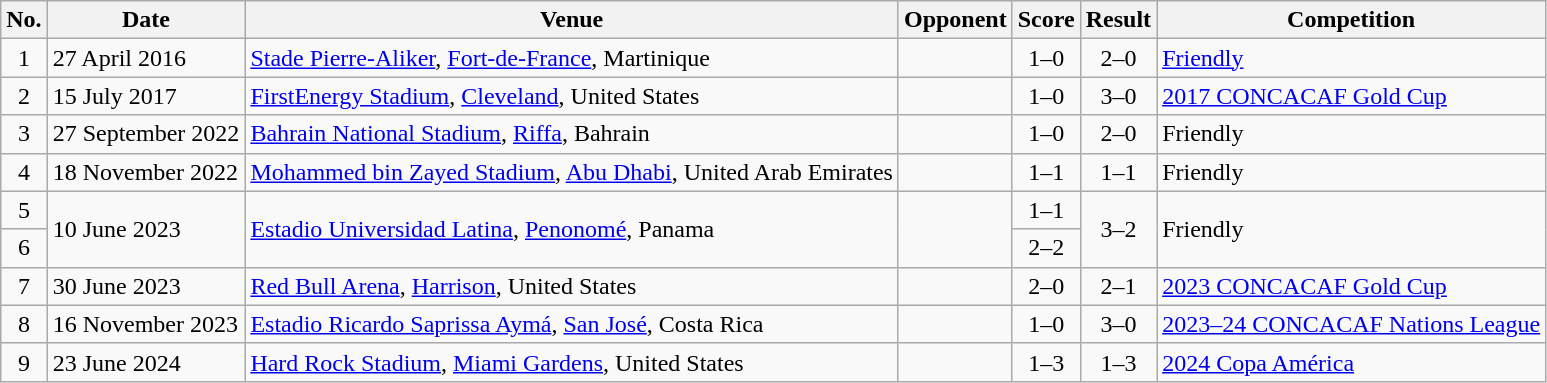<table class="wikitable sortable">
<tr>
<th scope="col">No.</th>
<th scope="col">Date</th>
<th scope="col">Venue</th>
<th scope="col">Opponent</th>
<th scope="col">Score</th>
<th scope="col">Result</th>
<th scope="col">Competition</th>
</tr>
<tr>
<td style="text-align:center">1</td>
<td>27 April 2016</td>
<td><a href='#'>Stade Pierre-Aliker</a>, <a href='#'>Fort-de-France</a>, Martinique</td>
<td></td>
<td style="text-align:center">1–0</td>
<td style="text-align:center">2–0</td>
<td><a href='#'>Friendly</a></td>
</tr>
<tr>
<td style="text-align:center">2</td>
<td>15 July 2017</td>
<td><a href='#'>FirstEnergy Stadium</a>, <a href='#'>Cleveland</a>, United States</td>
<td></td>
<td style="text-align:center">1–0</td>
<td style="text-align:center">3–0</td>
<td><a href='#'>2017 CONCACAF Gold Cup</a></td>
</tr>
<tr>
<td style="text-align:center">3</td>
<td>27 September 2022</td>
<td><a href='#'>Bahrain National Stadium</a>, <a href='#'>Riffa</a>, Bahrain</td>
<td></td>
<td style="text-align:center">1–0</td>
<td style="text-align:center">2–0</td>
<td>Friendly</td>
</tr>
<tr>
<td style="text-align:center">4</td>
<td>18 November 2022</td>
<td><a href='#'>Mohammed bin Zayed Stadium</a>, <a href='#'>Abu Dhabi</a>, United Arab Emirates</td>
<td></td>
<td style="text-align:center">1–1</td>
<td style="text-align:center">1–1</td>
<td>Friendly</td>
</tr>
<tr>
<td style="text-align:center">5</td>
<td rowspan="2">10 June 2023</td>
<td rowspan="2"><a href='#'>Estadio Universidad Latina</a>, <a href='#'>Penonomé</a>, Panama</td>
<td rowspan="2"></td>
<td align="center">1–1</td>
<td rowspan="2" style="text-align:center">3–2</td>
<td rowspan="2">Friendly</td>
</tr>
<tr>
<td style="text-align:center">6</td>
<td style="text-align:center">2–2</td>
</tr>
<tr>
<td style="text-align:center">7</td>
<td>30 June 2023</td>
<td><a href='#'>Red Bull Arena</a>, <a href='#'>Harrison</a>, United States</td>
<td></td>
<td style="text-align:center">2–0</td>
<td style="text-align:center">2–1</td>
<td><a href='#'>2023 CONCACAF Gold Cup</a></td>
</tr>
<tr>
<td style="text-align:center">8</td>
<td>16 November 2023</td>
<td><a href='#'>Estadio Ricardo Saprissa Aymá</a>, <a href='#'>San José</a>, Costa Rica</td>
<td></td>
<td style="text-align:center">1–0</td>
<td style="text-align:center">3–0</td>
<td><a href='#'>2023–24 CONCACAF Nations League</a></td>
</tr>
<tr>
<td style="text-align:center">9</td>
<td>23 June 2024</td>
<td><a href='#'>Hard Rock Stadium</a>, <a href='#'>Miami Gardens</a>, United States</td>
<td></td>
<td style="text-align:center">1–3</td>
<td style="text-align:center">1–3</td>
<td><a href='#'>2024 Copa América</a></td>
</tr>
</table>
